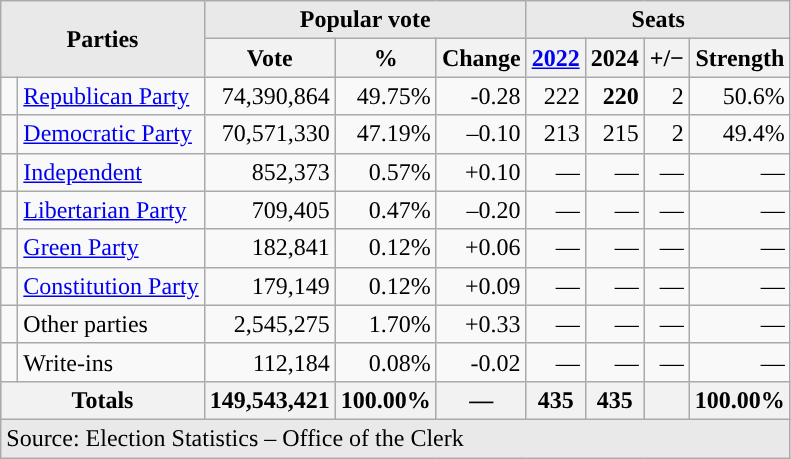<table class=wikitable>
<tr>
<th style="background:#e9e9e9; text-align:center" rowspan="2" colspan="2">Parties</th>
<th style="background:#e9e9e9; text-align:center" colspan="3">Popular vote</th>
<th style="background:#e9e9e9; text-align:center" colspan="4">Seats</th>
</tr>
<tr style="background:#e9e9e9">
<th>Vote</th>
<th>%</th>
<th>Change</th>
<th><a href='#'>2022</a></th>
<th>2024</th>
<th>+/−</th>
<th>Strength</th>
</tr>
<tr>
<td style="background-color:"> </td>
<td><a href='#'>Republican Party</a></td>
<td align=right>74,390,864</td>
<td align=right>49.75%</td>
<td align=right>-0.28</td>
<td align=right>222</td>
<td align=right><strong>220</strong></td>
<td align=right> 2</td>
<td align=right>50.6%</td>
</tr>
<tr>
<td style="background-color:"> </td>
<td><a href='#'>Democratic Party</a></td>
<td align=right>70,571,330</td>
<td align=right>47.19%</td>
<td align=right>–0.10</td>
<td align=right>213</td>
<td align=right>215</td>
<td align=right> 2</td>
<td align=right>49.4%</td>
</tr>
<tr>
<td style="background-color:"> </td>
<td><a href='#'>Independent</a></td>
<td align=right>852,373</td>
<td align=right>0.57%</td>
<td align=right>+0.10</td>
<td align=right>—</td>
<td align=right>—</td>
<td align=right>—</td>
<td align=right>—</td>
</tr>
<tr>
<td style="background-color:"> </td>
<td><a href='#'>Libertarian Party</a></td>
<td align=right>709,405</td>
<td align=right>0.47%</td>
<td align=right>–0.20</td>
<td align=right>—</td>
<td align=right>—</td>
<td align=right>—</td>
<td align=right>—</td>
</tr>
<tr>
<td style="background-color:"> </td>
<td><a href='#'>Green Party</a></td>
<td align=right>182,841</td>
<td align=right>0.12%</td>
<td align=right>+0.06</td>
<td align=right>—</td>
<td align=right>—</td>
<td align=right>—</td>
<td align=right>—</td>
</tr>
<tr>
<td style="background-color:"> </td>
<td><a href='#'>Constitution Party</a></td>
<td align=right>179,149</td>
<td align=right>0.12%</td>
<td align=right>+0.09</td>
<td align=right>—</td>
<td align=right>—</td>
<td align=right>—</td>
<td align=right>—</td>
</tr>
<tr>
<td style="background-color:"> </td>
<td>Other parties</td>
<td align="right">2,545,275</td>
<td align="right">1.70%</td>
<td align="right">+0.33</td>
<td align="right">—</td>
<td align="right">—</td>
<td align="right">—</td>
<td align="right">—</td>
</tr>
<tr>
<td style="background-color:"> </td>
<td>Write-ins</td>
<td align="right">112,184</td>
<td align="right">0.08%</td>
<td align="right">-0.02</td>
<td align="right">—</td>
<td align="right">—</td>
<td align="right">—</td>
<td align="right">—</td>
</tr>
<tr style="background:#ccc">
<th colspan=2>Totals</th>
<th>149,543,421</th>
<th>100.00%</th>
<th>—</th>
<th>435</th>
<th>435</th>
<th></th>
<th>100.00%</th>
</tr>
<tr bgcolor=E9E9E9>
<td align="left" colspan=9>Source:  Election Statistics – Office of the Clerk</td>
</tr>
</table>
